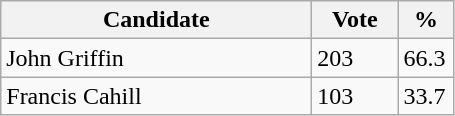<table class="wikitable">
<tr>
<th bgcolor="#DDDDFF" width="200px">Candidate</th>
<th bgcolor="#DDDDFF" width="50px">Vote</th>
<th bgcolor="#DDDDFF" width="30px">%</th>
</tr>
<tr>
<td>John Griffin</td>
<td>203</td>
<td>66.3</td>
</tr>
<tr>
<td>Francis Cahill</td>
<td>103</td>
<td>33.7</td>
</tr>
</table>
